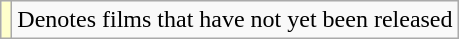<table class="wikitable">
<tr>
<td style="background:#ffc;"></td>
<td>Denotes films that have not yet been released</td>
</tr>
</table>
